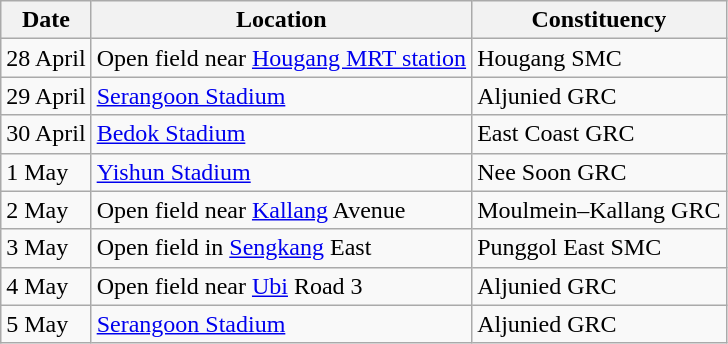<table class="wikitable sortable">
<tr>
<th>Date</th>
<th>Location</th>
<th>Constituency</th>
</tr>
<tr>
<td>28 April</td>
<td>Open field near <a href='#'>Hougang MRT station</a></td>
<td>Hougang SMC</td>
</tr>
<tr>
<td>29 April</td>
<td><a href='#'>Serangoon Stadium</a></td>
<td>Aljunied GRC</td>
</tr>
<tr>
<td>30 April</td>
<td><a href='#'>Bedok Stadium</a></td>
<td>East Coast GRC</td>
</tr>
<tr>
<td>1 May</td>
<td><a href='#'>Yishun Stadium</a></td>
<td>Nee Soon GRC</td>
</tr>
<tr>
<td>2 May</td>
<td>Open field near <a href='#'>Kallang</a> Avenue</td>
<td>Moulmein–Kallang GRC</td>
</tr>
<tr>
<td>3 May</td>
<td>Open field in <a href='#'>Sengkang</a> East</td>
<td>Punggol East SMC</td>
</tr>
<tr>
<td>4 May</td>
<td>Open field near <a href='#'>Ubi</a> Road 3</td>
<td>Aljunied GRC</td>
</tr>
<tr>
<td>5 May</td>
<td><a href='#'>Serangoon Stadium</a></td>
<td>Aljunied GRC</td>
</tr>
</table>
